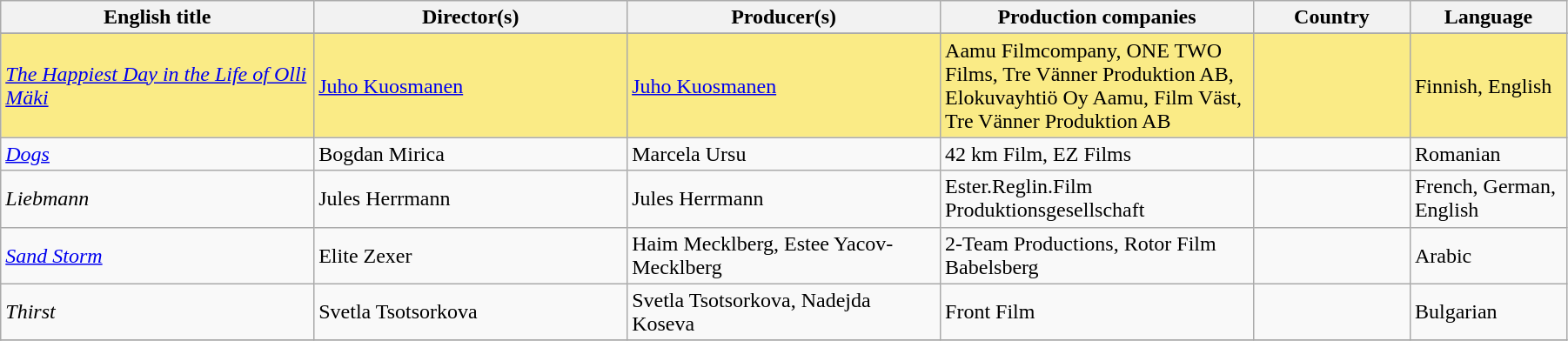<table class="sortable wikitable" width="95%" cellpadding="5">
<tr>
<th width="20%">English title</th>
<th width="20%">Director(s)</th>
<th width="20%">Producer(s)</th>
<th width="20%">Production companies</th>
<th width="10%">Country</th>
<th width="10%">Language</th>
</tr>
<tr>
</tr>
<tr style="background:#FAEB86">
<td><em><a href='#'>The Happiest Day in the Life of Olli Mäki</a></em></td>
<td><a href='#'>Juho Kuosmanen</a></td>
<td><a href='#'>Juho Kuosmanen</a></td>
<td>Aamu Filmcompany, ONE TWO Films, Tre Vänner Produktion AB, Elokuvayhtiö Oy Aamu, Film Väst, Tre Vänner Produktion AB</td>
<td>  </td>
<td>Finnish, English</td>
</tr>
<tr>
<td><em><a href='#'>Dogs</a></em></td>
<td>Bogdan Mirica</td>
<td>Marcela Ursu</td>
<td>42 km Film, EZ Films</td>
<td>   </td>
<td>Romanian</td>
</tr>
<tr>
<td><em>Liebmann</em></td>
<td>Jules Herrmann</td>
<td>Jules Herrmann</td>
<td>Ester.Reglin.Film Produktionsgesellschaft</td>
<td></td>
<td>French, German, English</td>
</tr>
<tr>
<td><em><a href='#'>Sand Storm</a></em></td>
<td>Elite Zexer</td>
<td>Haim Mecklberg, Estee Yacov-Mecklberg</td>
<td>2-Team Productions, Rotor Film Babelsberg</td>
<td></td>
<td>Arabic</td>
</tr>
<tr>
<td><em>Thirst</em></td>
<td>Svetla Tsotsorkova</td>
<td>Svetla Tsotsorkova, Nadejda Koseva</td>
<td>Front Film</td>
<td></td>
<td>Bulgarian</td>
</tr>
<tr>
</tr>
</table>
